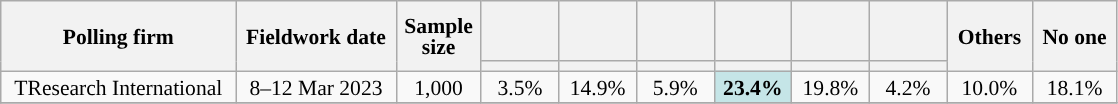<table class="wikitable" style="text-align:center;font-size:90%;line-height:14px;">
<tr style="height:40px;">
<th style="width:150px;" rowspan="2">Polling firm</th>
<th style="width:100px;" rowspan="2">Fieldwork date</th>
<th style="width:50px;" rowspan="2">Sample size</th>
<th class="unsortable" style="width:45px;"></th>
<th class="unsortable" style="width:45px;"></th>
<th class="unsortable" style="width:45px;"></th>
<th class="unsortable" style="width:45px;"></th>
<th class="unsortable" style="width:45px;"></th>
<th class="unsortable" style="width:45px;"></th>
<th style="width:50px;" rowspan="2">Others</th>
<th style="width:50px;" rowspan="2">No one</th>
</tr>
<tr>
<th style="background:"></th>
<th style="background:"></th>
<th style="background:"></th>
<th style="background:"></th>
<th style="background:"></th>
<th style="background:"></th>
</tr>
<tr>
<td>TResearch International</td>
<td>8–12 Mar 2023</td>
<td>1,000</td>
<td>3.5%</td>
<td>14.9%</td>
<td>5.9%</td>
<td style="background:#c5e5e7;"><strong>23.4%</strong></td>
<td>19.8%</td>
<td>4.2%</td>
<td>10.0%</td>
<td>18.1%</td>
</tr>
<tr>
</tr>
</table>
